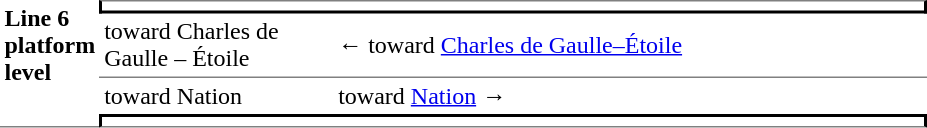<table border=0 cellspacing=0 cellpadding=3>
<tr>
<td style="border-bottom:solid 1px gray;" width=50 rowspan=10 valign=top><strong>Line 6 platform level</strong></td>
<td style="border-top:solid 1px gray;border-right:solid 2px black;border-left:solid 2px black;border-bottom:solid 2px black;text-align:center;" colspan=2></td>
</tr>
<tr>
<td style="border-bottom:solid 1px gray;" width=150>toward Charles de Gaulle – Étoile</td>
<td style="border-bottom:solid 1px gray;" width=390>←   toward <a href='#'>Charles de Gaulle–Étoile</a> </td>
</tr>
<tr>
<td>toward Nation</td>
<td>   toward <a href='#'>Nation</a>  →</td>
</tr>
<tr>
<td style="border-top:solid 2px black;border-right:solid 2px black;border-left:solid 2px black;border-bottom:solid 1px gray;text-align:center;" colspan=2></td>
</tr>
</table>
